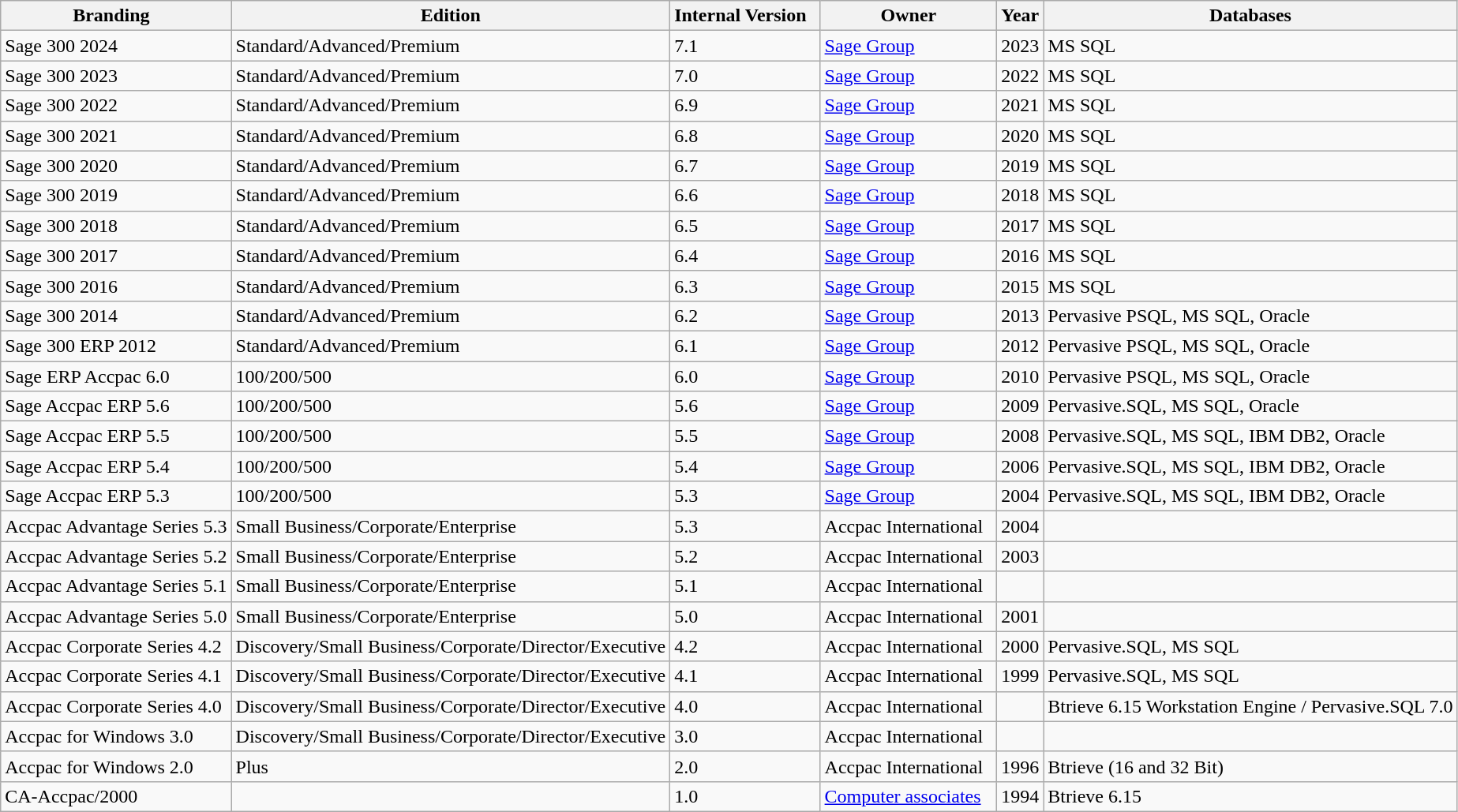<table class="wikitable">
<tr>
<th>Branding  </th>
<th>Edition</th>
<th>Internal Version  </th>
<th>Owner</th>
<th>Year</th>
<th>Databases</th>
</tr>
<tr>
<td>Sage 300 2024</td>
<td>Standard/Advanced/Premium</td>
<td>7.1</td>
<td><a href='#'>Sage Group</a></td>
<td>2023</td>
<td>MS SQL</td>
</tr>
<tr>
<td>Sage 300 2023</td>
<td>Standard/Advanced/Premium</td>
<td>7.0</td>
<td><a href='#'>Sage Group</a></td>
<td>2022</td>
<td>MS SQL</td>
</tr>
<tr>
<td>Sage 300 2022</td>
<td>Standard/Advanced/Premium</td>
<td>6.9</td>
<td><a href='#'>Sage Group</a></td>
<td>2021</td>
<td>MS SQL</td>
</tr>
<tr>
<td>Sage 300 2021</td>
<td>Standard/Advanced/Premium</td>
<td>6.8</td>
<td><a href='#'>Sage Group</a></td>
<td>2020</td>
<td>MS SQL</td>
</tr>
<tr>
<td>Sage 300 2020</td>
<td>Standard/Advanced/Premium</td>
<td>6.7</td>
<td><a href='#'>Sage Group</a></td>
<td>2019</td>
<td>MS SQL</td>
</tr>
<tr>
<td>Sage 300 2019</td>
<td>Standard/Advanced/Premium</td>
<td>6.6</td>
<td><a href='#'>Sage Group</a></td>
<td>2018</td>
<td>MS SQL</td>
</tr>
<tr>
<td>Sage 300 2018</td>
<td>Standard/Advanced/Premium</td>
<td>6.5</td>
<td><a href='#'>Sage Group</a></td>
<td>2017</td>
<td>MS SQL</td>
</tr>
<tr>
<td>Sage 300 2017</td>
<td>Standard/Advanced/Premium</td>
<td>6.4</td>
<td><a href='#'>Sage Group</a></td>
<td>2016</td>
<td>MS SQL</td>
</tr>
<tr>
<td>Sage 300 2016</td>
<td>Standard/Advanced/Premium</td>
<td>6.3</td>
<td><a href='#'>Sage Group</a></td>
<td>2015</td>
<td>MS SQL</td>
</tr>
<tr>
<td>Sage 300 2014</td>
<td>Standard/Advanced/Premium</td>
<td>6.2</td>
<td><a href='#'>Sage Group</a></td>
<td>2013</td>
<td>Pervasive PSQL, MS SQL, Oracle </td>
</tr>
<tr>
<td>Sage 300 ERP 2012</td>
<td>Standard/Advanced/Premium</td>
<td>6.1</td>
<td><a href='#'>Sage Group</a></td>
<td>2012</td>
<td>Pervasive PSQL, MS SQL, Oracle </td>
</tr>
<tr>
<td>Sage ERP Accpac 6.0</td>
<td>100/200/500</td>
<td>6.0</td>
<td><a href='#'>Sage Group</a>  </td>
<td>2010</td>
<td>Pervasive PSQL, MS SQL, Oracle </td>
</tr>
<tr>
<td>Sage Accpac ERP 5.6</td>
<td>100/200/500</td>
<td>5.6</td>
<td><a href='#'>Sage Group</a>  </td>
<td>2009</td>
<td>Pervasive.SQL, MS SQL, Oracle </td>
</tr>
<tr>
<td>Sage Accpac ERP 5.5</td>
<td>100/200/500</td>
<td>5.5</td>
<td><a href='#'>Sage Group</a></td>
<td>2008</td>
<td>Pervasive.SQL, MS SQL, IBM DB2, Oracle </td>
</tr>
<tr>
<td>Sage Accpac ERP 5.4</td>
<td>100/200/500</td>
<td>5.4</td>
<td><a href='#'>Sage Group</a></td>
<td>2006</td>
<td>Pervasive.SQL, MS SQL, IBM DB2, Oracle </td>
</tr>
<tr>
<td>Sage Accpac ERP 5.3</td>
<td>100/200/500</td>
<td>5.3</td>
<td><a href='#'>Sage Group</a></td>
<td>2004</td>
<td>Pervasive.SQL, MS SQL, IBM DB2, Oracle </td>
</tr>
<tr>
<td>Accpac Advantage Series 5.3</td>
<td>Small Business/Corporate/Enterprise</td>
<td>5.3  </td>
<td>Accpac International</td>
<td>2004</td>
<td></td>
</tr>
<tr>
<td>Accpac Advantage Series 5.2</td>
<td>Small Business/Corporate/Enterprise</td>
<td>5.2</td>
<td>Accpac International</td>
<td>2003</td>
<td></td>
</tr>
<tr>
<td>Accpac Advantage Series 5.1</td>
<td>Small Business/Corporate/Enterprise</td>
<td>5.1  </td>
<td>Accpac International</td>
<td></td>
<td></td>
</tr>
<tr>
<td>Accpac Advantage Series 5.0</td>
<td>Small Business/Corporate/Enterprise</td>
<td>5.0  </td>
<td>Accpac International  </td>
<td>2001</td>
<td></td>
</tr>
<tr>
<td>Accpac Corporate Series 4.2</td>
<td>Discovery/Small Business/Corporate/Director/Executive</td>
<td>4.2  </td>
<td>Accpac International</td>
<td>2000</td>
<td>Pervasive.SQL, MS SQL</td>
</tr>
<tr>
<td>Accpac Corporate Series 4.1</td>
<td>Discovery/Small Business/Corporate/Director/Executive</td>
<td>4.1  </td>
<td>Accpac International</td>
<td>1999</td>
<td>Pervasive.SQL, MS SQL </td>
</tr>
<tr>
<td>Accpac Corporate Series 4.0</td>
<td>Discovery/Small Business/Corporate/Director/Executive</td>
<td>4.0  </td>
<td>Accpac International</td>
<td></td>
<td>Btrieve 6.15 Workstation Engine / Pervasive.SQL 7.0</td>
</tr>
<tr>
<td>Accpac for Windows 3.0</td>
<td>Discovery/Small Business/Corporate/Director/Executive</td>
<td>3.0  </td>
<td>Accpac International</td>
<td></td>
<td></td>
</tr>
<tr>
<td>Accpac for Windows 2.0</td>
<td>Plus</td>
<td>2.0</td>
<td>Accpac International  </td>
<td>1996</td>
<td>Btrieve (16 and 32 Bit)</td>
</tr>
<tr>
<td>CA-Accpac/2000</td>
<td> </td>
<td>1.0</td>
<td><a href='#'>Computer associates</a></td>
<td>1994</td>
<td>Btrieve 6.15 </td>
</tr>
</table>
